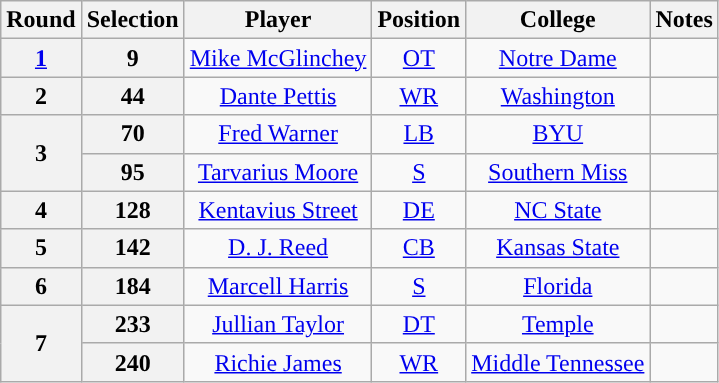<table class="wikitable" style="text-align:center">
<tr>
<th>Round</th>
<th>Selection</th>
<th>Player</th>
<th>Position</th>
<th>College</th>
<th>Notes</th>
</tr>
<tr>
<th><a href='#'>1</a></th>
<th>9</th>
<td><a href='#'>Mike McGlinchey</a></td>
<td><a href='#'>OT</a></td>
<td><a href='#'>Notre Dame</a></td>
<td></td>
</tr>
<tr>
<th>2</th>
<th>44</th>
<td><a href='#'>Dante Pettis</a></td>
<td><a href='#'>WR</a></td>
<td><a href='#'>Washington</a></td>
<td></td>
</tr>
<tr>
<th rowspan="2">3</th>
<th>70</th>
<td><a href='#'>Fred Warner</a></td>
<td><a href='#'>LB</a></td>
<td><a href='#'>BYU</a></td>
<td></td>
</tr>
<tr>
<th>95</th>
<td><a href='#'>Tarvarius Moore</a></td>
<td><a href='#'>S</a></td>
<td><a href='#'>Southern Miss</a></td>
<td></td>
</tr>
<tr>
<th>4</th>
<th>128</th>
<td><a href='#'>Kentavius Street</a></td>
<td><a href='#'>DE</a></td>
<td><a href='#'>NC State</a></td>
<td></td>
</tr>
<tr>
<th>5</th>
<th>142</th>
<td><a href='#'>D. J. Reed</a></td>
<td><a href='#'>CB</a></td>
<td><a href='#'>Kansas State</a></td>
<td></td>
</tr>
<tr>
<th>6</th>
<th>184</th>
<td><a href='#'>Marcell Harris</a></td>
<td><a href='#'>S</a></td>
<td><a href='#'>Florida</a></td>
<td></td>
</tr>
<tr>
<th rowspan="2">7</th>
<th>233</th>
<td><a href='#'>Jullian Taylor</a></td>
<td><a href='#'>DT</a></td>
<td><a href='#'>Temple</a></td>
<td></td>
</tr>
<tr>
<th>240</th>
<td><a href='#'>Richie James</a></td>
<td><a href='#'>WR</a></td>
<td><a href='#'>Middle Tennessee</a></td>
<td></td>
</tr>
</table>
